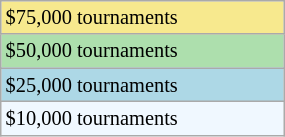<table class="wikitable"  style="font-size:85%; width:15%;">
<tr style="background:#f7e98e;">
<td>$75,000 tournaments</td>
</tr>
<tr style="background:#addfad;">
<td>$50,000 tournaments</td>
</tr>
<tr style="background:lightblue;">
<td>$25,000 tournaments</td>
</tr>
<tr style="background:#f0f8ff;">
<td>$10,000 tournaments</td>
</tr>
</table>
